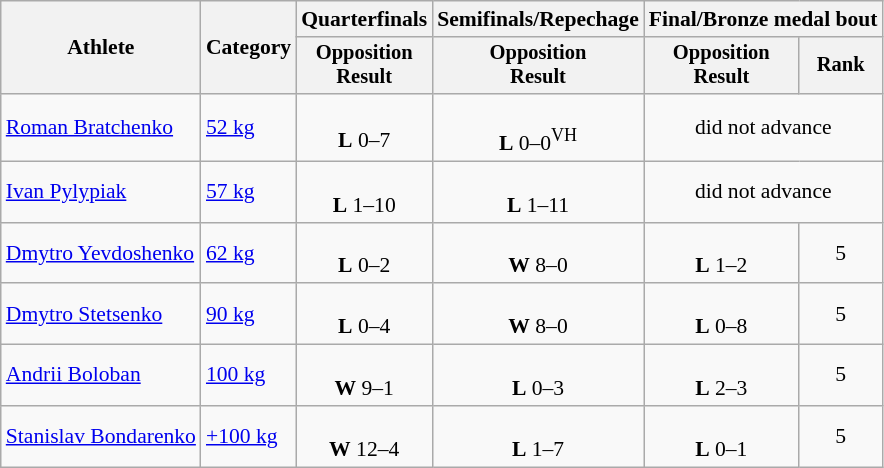<table class="wikitable" style="text-align:center; font-size:90%">
<tr>
<th rowspan=2>Athlete</th>
<th rowspan=2>Category</th>
<th>Quarterfinals</th>
<th>Semifinals/Repechage</th>
<th colspan=2>Final/Bronze medal bout</th>
</tr>
<tr style="font-size:95%">
<th>Opposition<br>Result</th>
<th>Opposition<br>Result</th>
<th>Opposition<br>Result</th>
<th>Rank</th>
</tr>
<tr>
<td align=left><a href='#'>Roman Bratchenko</a></td>
<td align=left><a href='#'>52 kg</a></td>
<td><br> <strong>L</strong> 0–7</td>
<td><br> <strong>L</strong> 0–0<sup>VH</sup></td>
<td colspan=2>did not advance</td>
</tr>
<tr>
<td align=left><a href='#'>Ivan Pylypiak</a></td>
<td align=left><a href='#'>57 kg</a></td>
<td><br> <strong>L</strong> 1–10</td>
<td><br> <strong>L</strong> 1–11</td>
<td colspan=2>did not advance</td>
</tr>
<tr>
<td align=left><a href='#'>Dmytro Yevdoshenko</a></td>
<td align=left><a href='#'>62 kg</a></td>
<td><br> <strong>L</strong> 0–2</td>
<td><br> <strong>W</strong> 8–0</td>
<td><br> <strong>L</strong> 1–2</td>
<td>5</td>
</tr>
<tr>
<td align=left><a href='#'>Dmytro Stetsenko</a></td>
<td align=left><a href='#'>90 kg</a></td>
<td><br> <strong>L</strong> 0–4</td>
<td><br> <strong>W</strong> 8–0</td>
<td><br> <strong>L</strong> 0–8</td>
<td>5</td>
</tr>
<tr>
<td align=left><a href='#'>Andrii Boloban</a></td>
<td align=left><a href='#'>100 kg</a></td>
<td><br> <strong>W</strong> 9–1</td>
<td><br> <strong>L</strong> 0–3</td>
<td><br> <strong>L</strong> 2–3</td>
<td>5</td>
</tr>
<tr>
<td align=left><a href='#'>Stanislav Bondarenko</a></td>
<td align=left><a href='#'>+100 kg</a></td>
<td><br> <strong>W</strong> 12–4</td>
<td><br> <strong>L</strong> 1–7</td>
<td><br> <strong>L</strong> 0–1</td>
<td>5</td>
</tr>
</table>
